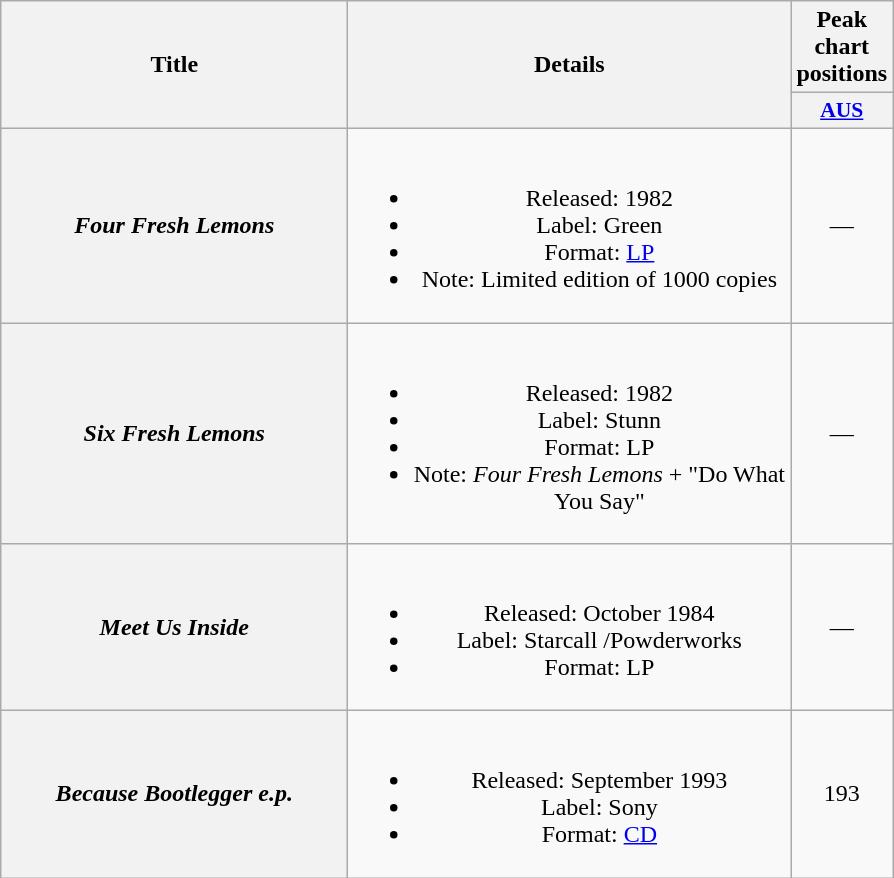<table class="wikitable plainrowheaders" style="text-align:center;">
<tr>
<th scope="col" rowspan="2" style="width:14em;">Title</th>
<th scope="col" rowspan="2" style="width:18em;">Details</th>
<th scope="col" colspan="1">Peak chart positions</th>
</tr>
<tr>
<th scope="col" style="width:2.5em; font-size:90%"><a href='#'>AUS</a><br></th>
</tr>
<tr>
<th scope="row"><em>Four Fresh Lemons</em></th>
<td><br><ul><li>Released: 1982</li><li>Label: Green </li><li>Format: <a href='#'>LP</a></li><li>Note: Limited edition of 1000 copies</li></ul></td>
<td>—</td>
</tr>
<tr>
<th scope="row"><em>Six Fresh Lemons</em></th>
<td><br><ul><li>Released: 1982</li><li>Label: Stunn </li><li>Format: LP</li><li>Note: <em>Four Fresh Lemons</em> + "Do What You Say"</li></ul></td>
<td>—</td>
</tr>
<tr>
<th scope="row"><em>Meet Us Inside</em></th>
<td><br><ul><li>Released: October 1984</li><li>Label: Starcall /Powderworks </li><li>Format: LP</li></ul></td>
<td>—</td>
</tr>
<tr>
<th scope="row"><em>Because Bootlegger e.p.</em></th>
<td><br><ul><li>Released: September 1993</li><li>Label: Sony </li><li>Format: <a href='#'>CD</a></li></ul></td>
<td>193</td>
</tr>
</table>
